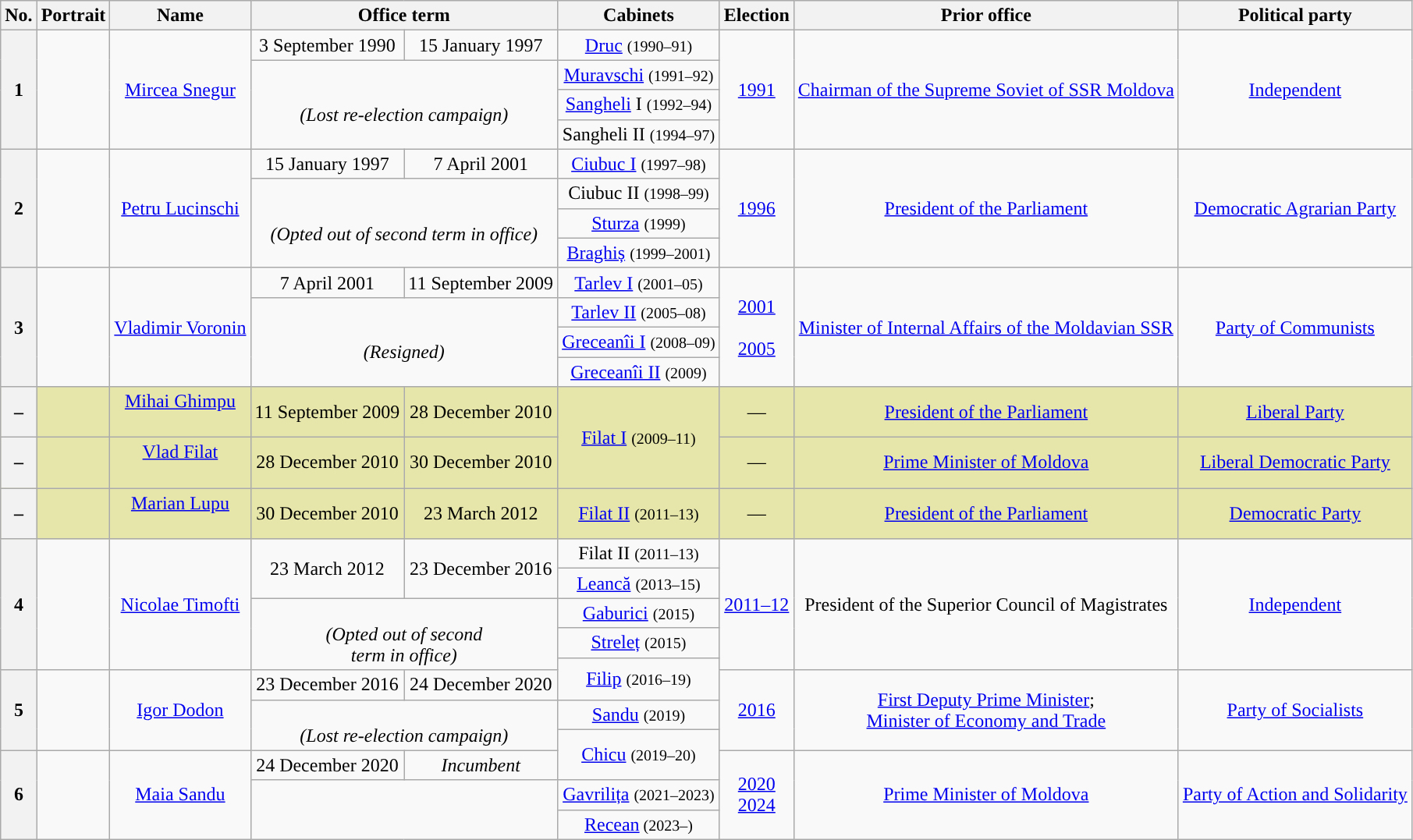<table class="wikitable" style="text-align:center;">
<tr>
<th><strong>No.</strong></th>
<th>Portrait</th>
<th>Name<br></th>
<th colspan="2">Office term</th>
<th>Cabinets</th>
<th>Election</th>
<th>Prior office</th>
<th>Political party</th>
</tr>
<tr>
<th rowspan="4" style="background:">1</th>
<td rowspan="4"></td>
<td rowspan="4"><a href='#'>Mircea Snegur</a><br></td>
<td>3 September 1990</td>
<td>15 January 1997</td>
<td><a href='#'>Druc</a> <small>(1990–91)</small></td>
<td rowspan="4"><a href='#'>1991</a></td>
<td rowspan="4"><a href='#'>Chairman of the Supreme Soviet of SSR Moldova</a></td>
<td rowspan="4"><a href='#'>Independent</a></td>
</tr>
<tr>
<td colspan="2" rowspan="3"><br><em>(Lost re-election campaign)</em></td>
<td><a href='#'>Muravschi</a> <small>(1991–92)</small></td>
</tr>
<tr>
<td><a href='#'>Sangheli</a> I <small>(1992–94)</small></td>
</tr>
<tr>
<td>Sangheli II <small>(1994–97)</small></td>
</tr>
<tr>
<th rowspan="4" style="background:">2</th>
<td rowspan="4"></td>
<td rowspan="4"><a href='#'>Petru Lucinschi</a><br></td>
<td>15 January 1997</td>
<td>7 April 2001</td>
<td><a href='#'>Ciubuc I</a> <small>(1997–98)</small></td>
<td rowspan="4"><a href='#'>1996</a></td>
<td rowspan="4"><a href='#'>President of the Parliament</a></td>
<td rowspan="4"><a href='#'>Democratic Agrarian Party</a></td>
</tr>
<tr>
<td colspan="2" rowspan="3"><br><em>(Opted out of second term in office)</em></td>
<td>Ciubuc II <small>(1998–99)</small></td>
</tr>
<tr>
<td><a href='#'>Sturza</a> <small>(1999)</small></td>
</tr>
<tr>
<td><a href='#'>Braghiș</a> <small>(1999–2001)</small></td>
</tr>
<tr>
<th rowspan="4" style="background:">3</th>
<td rowspan="4"></td>
<td rowspan="4"><a href='#'>Vladimir Voronin</a><br></td>
<td>7 April 2001</td>
<td>11 September 2009</td>
<td><a href='#'>Tarlev I</a> <small>(2001–05)</small></td>
<td rowspan="4"><a href='#'>2001</a><br><br><a href='#'>2005</a><br></td>
<td rowspan="4"><a href='#'>Minister of Internal Affairs of the Moldavian SSR</a></td>
<td rowspan="4"><a href='#'>Party of Communists</a></td>
</tr>
<tr>
<td colspan="2" rowspan="3"><br><em>(Resigned)</em></td>
<td><a href='#'>Tarlev II</a> <small>(2005–08)</small></td>
</tr>
<tr>
<td><a href='#'>Greceanîi I</a> <small>(2008–09)</small></td>
</tr>
<tr>
<td><a href='#'>Greceanîi II</a> <small>(2009)</small></td>
</tr>
<tr bgcolor="E6E6AA">
<th style="background:">–</th>
<td></td>
<td><a href='#'>Mihai Ghimpu</a><br><br></td>
<td>11 September 2009</td>
<td>28 December 2010</td>
<td rowspan="2"><a href='#'>Filat I</a> <small>(2009–11)</small></td>
<td>—</td>
<td><a href='#'>President of the Parliament</a></td>
<td><a href='#'>Liberal Party</a><br></td>
</tr>
<tr bgcolor="E6E6AA">
<th style="background:">–</th>
<td></td>
<td><a href='#'>Vlad Filat</a><br><br></td>
<td>28 December 2010</td>
<td>30 December 2010</td>
<td>—</td>
<td><a href='#'>Prime Minister of Moldova</a></td>
<td><a href='#'>Liberal Democratic Party</a><br></td>
</tr>
<tr bgcolor="E6E6AA">
<th style="background:">–</th>
<td></td>
<td><a href='#'>Marian Lupu</a><br><br></td>
<td>30 December 2010</td>
<td>23 March 2012</td>
<td><a href='#'>Filat II</a> <small>(2011–13)</small></td>
<td>—</td>
<td><a href='#'>President of the Parliament</a></td>
<td><a href='#'>Democratic Party</a><br></td>
</tr>
<tr>
<th rowspan="5">4</th>
<td rowspan="5"></td>
<td rowspan="5"><a href='#'>Nicolae Timofti</a><br></td>
<td rowspan="2">23 March 2012</td>
<td rowspan="2">23 December 2016</td>
<td>Filat II <small>(2011–13)</small></td>
<td rowspan="5"><a href='#'>2011–12</a><br></td>
<td rowspan="5">President of the Superior Council of Magistrates</td>
<td rowspan="5"><a href='#'>Independent</a><br></td>
</tr>
<tr>
<td><a href='#'>Leancă</a> <small>(2013–15)</small></td>
</tr>
<tr>
<td colspan="2" rowspan="3"><br><em>(Opted out of second</em><br><em>term in office)</em></td>
<td><a href='#'>Gaburici</a> <small>(2015)</small></td>
</tr>
<tr>
<td><a href='#'>Streleț</a> <small>(2015)</small></td>
</tr>
<tr>
<td rowspan="2"><a href='#'>Filip</a> <small>(2016–19)</small></td>
</tr>
<tr>
<th rowspan="3" style="background:">5</th>
<td rowspan="3"></td>
<td rowspan="3"><a href='#'>Igor Dodon</a><br></td>
<td>23 December 2016</td>
<td>24 December 2020</td>
<td rowspan="3"><a href='#'>2016</a></td>
<td rowspan="3"><a href='#'>First Deputy Prime Minister</a>;<br><a href='#'>Minister of Economy and Trade</a></td>
<td rowspan="3"><a href='#'>Party of Socialists</a></td>
</tr>
<tr>
<td colspan="2" rowspan="2"> <br><em>(Lost re-election campaign)</em></td>
<td><a href='#'>Sandu</a> <small>(2019)</small></td>
</tr>
<tr>
<td rowspan="2"><a href='#'>Chicu</a> <small>(2019–20)</small></td>
</tr>
<tr>
<th rowspan="3" style="background:">6</th>
<td rowspan="3"></td>
<td rowspan="3"><a href='#'>Maia Sandu</a><br></td>
<td>24 December 2020</td>
<td><em>Incumbent</em></td>
<td rowspan="3"><a href='#'>2020</a><br><a href='#'>2024</a></td>
<td rowspan="3"><a href='#'>Prime Minister of Moldova</a></td>
<td rowspan="3"><a href='#'>Party of Action and Solidarity</a></td>
</tr>
<tr>
<td colspan="2" rowspan="2"></td>
<td><a href='#'>Gavrilița</a> <small>(2021–2023)</small></td>
</tr>
<tr>
<td><a href='#'>Recean</a><small> (2023–)</small></td>
</tr>
</table>
